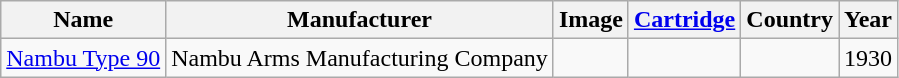<table class="wikitable">
<tr>
<th>Name</th>
<th>Manufacturer</th>
<th>Image</th>
<th><a href='#'>Cartridge</a></th>
<th>Country</th>
<th>Year</th>
</tr>
<tr>
<td><a href='#'>Nambu Type 90</a></td>
<td>Nambu Arms Manufacturing Company</td>
<td></td>
<td></td>
<td></td>
<td>1930</td>
</tr>
</table>
